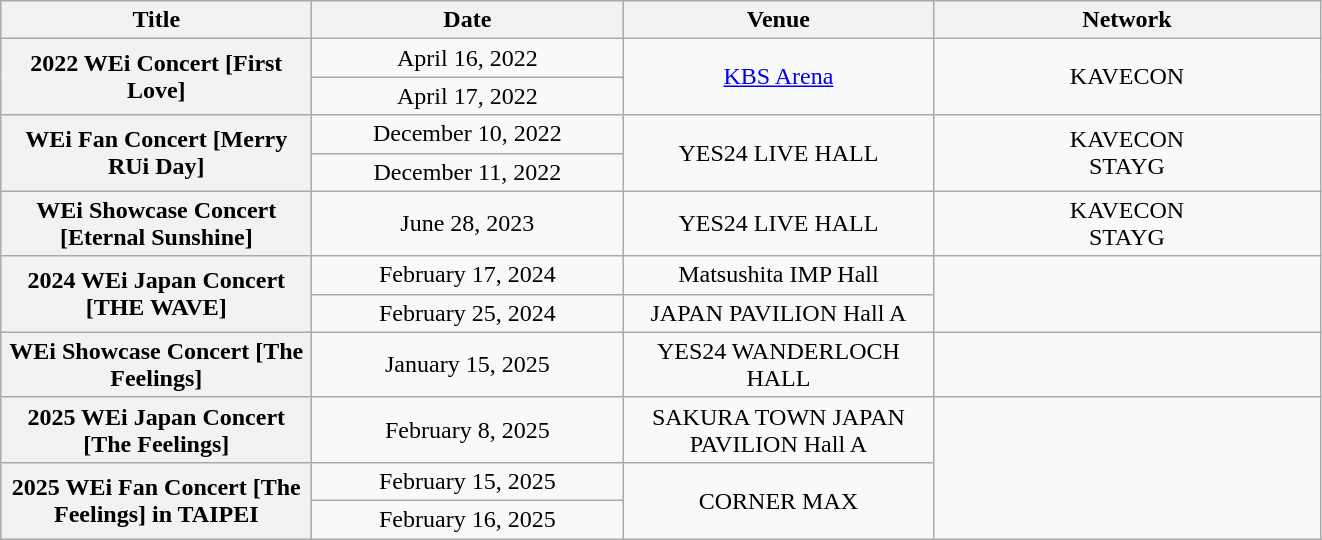<table class="wikitable plainrowheaders" style="text-align:center;">
<tr>
<th scope="col" width="200">Title</th>
<th scope="col" width="200">Date</th>
<th scope="col" width="200">Venue</th>
<th scope="col" width="250">Network</th>
</tr>
<tr>
<th scope="row" rowspan="2" align=center>2022 WEi Concert [First Love]</th>
<td>April 16, 2022</td>
<td rowspan="2"><a href='#'>KBS Arena</a></td>
<td rowspan="2">KAVECON</td>
</tr>
<tr>
<td>April 17, 2022</td>
</tr>
<tr>
<th scope="row" rowspan="2" align=center>WEi Fan Concert [Merry RUi Day]</th>
<td>December 10, 2022</td>
<td rowspan="2">YES24 LIVE HALL</td>
<td rowspan="2">KAVECON<br>STAYG</td>
</tr>
<tr>
<td>December 11, 2022</td>
</tr>
<tr>
<th scope="row" align=center>WEi Showcase Concert [Eternal Sunshine]</th>
<td>June 28, 2023</td>
<td>YES24 LIVE HALL</td>
<td>KAVECON<br>STAYG</td>
</tr>
<tr>
<th scope="row" rowspan="2" align=center>2024 WEi Japan Concert [THE WAVE]</th>
<td>February 17, 2024</td>
<td>Matsushita IMP Hall</td>
<td rowspan="2"></td>
</tr>
<tr>
<td>February 25, 2024</td>
<td>JAPAN PAVILION Hall A</td>
</tr>
<tr>
<th scope="row" align=center>WEi Showcase Concert [The Feelings]</th>
<td>January 15, 2025</td>
<td>YES24 WANDERLOCH HALL</td>
<td></td>
</tr>
<tr>
<th scope="row" align=center>2025 WEi Japan Concert [The Feelings]</th>
<td>February 8, 2025</td>
<td>SAKURA TOWN JAPAN PAVILION Hall A</td>
</tr>
<tr>
<th scope="row" rowspan="2" align=center>2025 WEi Fan Concert [The Feelings] in TAIPEI</th>
<td>February 15, 2025</td>
<td rowspan="2">CORNER MAX</td>
</tr>
<tr>
<td>February 16, 2025</td>
</tr>
</table>
